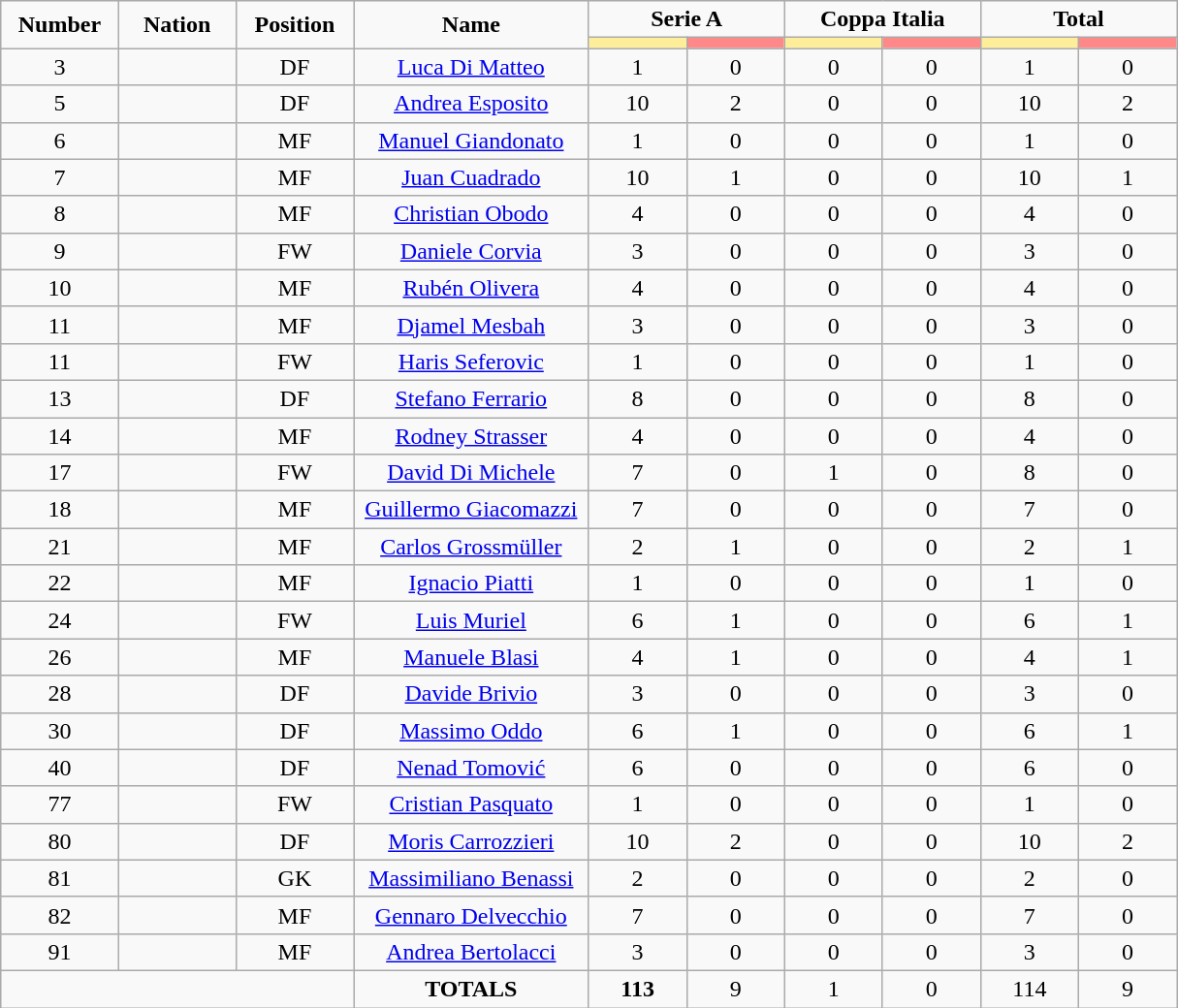<table class="wikitable" style="font-size: 100%; text-align: center;">
<tr>
<td rowspan="2" width="10%" align="center"><strong>Number</strong></td>
<td rowspan="2" width="10%" align="center"><strong>Nation</strong></td>
<td rowspan="2" width="10%" align="center"><strong>Position</strong></td>
<td rowspan="2" width="20%" align="center"><strong>Name</strong></td>
<td colspan="2" align="center"><strong>Serie A</strong></td>
<td colspan="2" align="center"><strong>Coppa Italia</strong></td>
<td colspan="2" align="center"><strong>Total</strong></td>
</tr>
<tr>
<th width=60 style="background: #FFEE99"></th>
<th width=60 style="background: #FF8888"></th>
<th width=60 style="background: #FFEE99"></th>
<th width=60 style="background: #FF8888"></th>
<th width=60 style="background: #FFEE99"></th>
<th width=60 style="background: #FF8888"></th>
</tr>
<tr>
<td>3</td>
<td></td>
<td>DF</td>
<td><a href='#'>Luca Di Matteo</a></td>
<td>1</td>
<td>0</td>
<td>0</td>
<td>0</td>
<td>1</td>
<td>0</td>
</tr>
<tr>
<td>5</td>
<td></td>
<td>DF</td>
<td><a href='#'>Andrea Esposito</a></td>
<td>10</td>
<td>2</td>
<td>0</td>
<td>0</td>
<td>10</td>
<td>2</td>
</tr>
<tr>
<td>6</td>
<td></td>
<td>MF</td>
<td><a href='#'>Manuel Giandonato</a></td>
<td>1</td>
<td>0</td>
<td>0</td>
<td>0</td>
<td>1</td>
<td>0</td>
</tr>
<tr>
<td>7</td>
<td></td>
<td>MF</td>
<td><a href='#'>Juan Cuadrado</a></td>
<td>10</td>
<td>1</td>
<td>0</td>
<td>0</td>
<td>10</td>
<td>1</td>
</tr>
<tr>
<td>8</td>
<td></td>
<td>MF</td>
<td><a href='#'>Christian Obodo</a></td>
<td>4</td>
<td>0</td>
<td>0</td>
<td>0</td>
<td>4</td>
<td>0</td>
</tr>
<tr>
<td>9</td>
<td></td>
<td>FW</td>
<td><a href='#'>Daniele Corvia</a></td>
<td>3</td>
<td>0</td>
<td>0</td>
<td>0</td>
<td>3</td>
<td>0</td>
</tr>
<tr>
<td>10</td>
<td></td>
<td>MF</td>
<td><a href='#'>Rubén Olivera</a></td>
<td>4</td>
<td>0</td>
<td>0</td>
<td>0</td>
<td>4</td>
<td>0</td>
</tr>
<tr>
<td>11</td>
<td></td>
<td>MF</td>
<td><a href='#'>Djamel Mesbah</a></td>
<td>3</td>
<td>0</td>
<td>0</td>
<td>0</td>
<td>3</td>
<td>0</td>
</tr>
<tr>
<td>11</td>
<td></td>
<td>FW</td>
<td><a href='#'>Haris Seferovic</a></td>
<td>1</td>
<td>0</td>
<td>0</td>
<td>0</td>
<td>1</td>
<td>0</td>
</tr>
<tr>
<td>13</td>
<td></td>
<td>DF</td>
<td><a href='#'>Stefano Ferrario</a></td>
<td>8</td>
<td>0</td>
<td>0</td>
<td>0</td>
<td>8</td>
<td>0</td>
</tr>
<tr>
<td>14</td>
<td></td>
<td>MF</td>
<td><a href='#'>Rodney Strasser</a></td>
<td>4</td>
<td>0</td>
<td>0</td>
<td>0</td>
<td>4</td>
<td>0</td>
</tr>
<tr>
<td>17</td>
<td></td>
<td>FW</td>
<td><a href='#'>David Di Michele</a></td>
<td>7</td>
<td>0</td>
<td>1</td>
<td>0</td>
<td>8</td>
<td>0</td>
</tr>
<tr>
<td>18</td>
<td></td>
<td>MF</td>
<td><a href='#'>Guillermo Giacomazzi</a></td>
<td>7</td>
<td>0</td>
<td>0</td>
<td>0</td>
<td>7</td>
<td>0</td>
</tr>
<tr>
<td>21</td>
<td></td>
<td>MF</td>
<td><a href='#'>Carlos Grossmüller</a></td>
<td>2</td>
<td>1</td>
<td>0</td>
<td>0</td>
<td>2</td>
<td>1</td>
</tr>
<tr>
<td>22</td>
<td></td>
<td>MF</td>
<td><a href='#'>Ignacio Piatti</a></td>
<td>1</td>
<td>0</td>
<td>0</td>
<td>0</td>
<td>1</td>
<td>0</td>
</tr>
<tr>
<td>24</td>
<td></td>
<td>FW</td>
<td><a href='#'>Luis Muriel</a></td>
<td>6</td>
<td>1</td>
<td>0</td>
<td>0</td>
<td>6</td>
<td>1</td>
</tr>
<tr>
<td>26</td>
<td></td>
<td>MF</td>
<td><a href='#'>Manuele Blasi</a></td>
<td>4</td>
<td>1</td>
<td>0</td>
<td>0</td>
<td>4</td>
<td>1</td>
</tr>
<tr>
<td>28</td>
<td></td>
<td>DF</td>
<td><a href='#'>Davide Brivio</a></td>
<td>3</td>
<td>0</td>
<td>0</td>
<td>0</td>
<td>3</td>
<td>0</td>
</tr>
<tr>
<td>30</td>
<td></td>
<td>DF</td>
<td><a href='#'>Massimo Oddo</a></td>
<td>6</td>
<td>1</td>
<td>0</td>
<td>0</td>
<td>6</td>
<td>1</td>
</tr>
<tr>
<td>40</td>
<td></td>
<td>DF</td>
<td><a href='#'>Nenad Tomović</a></td>
<td>6</td>
<td>0</td>
<td>0</td>
<td>0</td>
<td>6</td>
<td>0</td>
</tr>
<tr>
<td>77</td>
<td></td>
<td>FW</td>
<td><a href='#'>Cristian Pasquato</a></td>
<td>1</td>
<td>0</td>
<td>0</td>
<td>0</td>
<td>1</td>
<td>0</td>
</tr>
<tr>
<td>80</td>
<td></td>
<td>DF</td>
<td><a href='#'>Moris Carrozzieri</a></td>
<td>10</td>
<td>2</td>
<td>0</td>
<td>0</td>
<td>10</td>
<td>2</td>
</tr>
<tr>
<td>81</td>
<td></td>
<td>GK</td>
<td><a href='#'>Massimiliano Benassi</a></td>
<td>2</td>
<td>0</td>
<td>0</td>
<td>0</td>
<td>2</td>
<td>0</td>
</tr>
<tr>
<td>82</td>
<td></td>
<td>MF</td>
<td><a href='#'>Gennaro Delvecchio</a></td>
<td>7</td>
<td>0</td>
<td>0</td>
<td>0</td>
<td>7</td>
<td>0</td>
</tr>
<tr>
<td>91</td>
<td></td>
<td>MF</td>
<td><a href='#'>Andrea Bertolacci</a></td>
<td>3</td>
<td>0</td>
<td>0</td>
<td>0</td>
<td>3</td>
<td>0</td>
</tr>
<tr>
<td colspan="3"></td>
<td><strong>TOTALS</strong></td>
<td><strong>113<em></td>
<td></strong>9<strong></td>
<td></strong>1<strong></td>
<td></strong>0<strong></td>
<td></strong>114<strong></td>
<td></strong>9<strong></td>
</tr>
</table>
